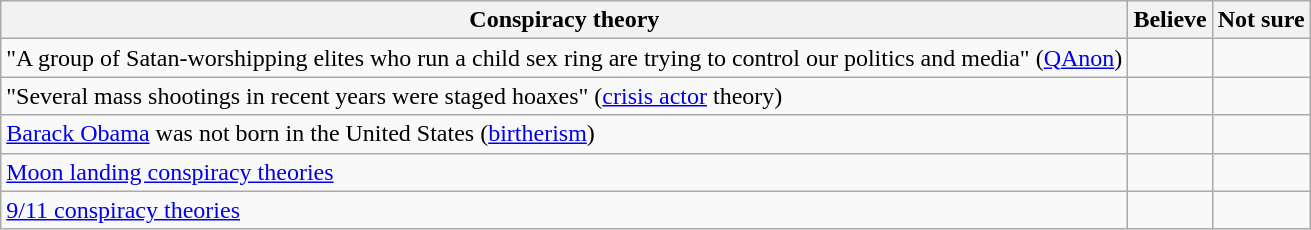<table class="wikitable sortable">
<tr>
<th>Conspiracy theory</th>
<th>Believe</th>
<th>Not sure</th>
</tr>
<tr>
<td>"A group of Satan-worshipping elites who run a child sex ring are trying to control our politics and media" (<a href='#'>QAnon</a>)</td>
<td></td>
<td></td>
</tr>
<tr>
<td>"Several mass shootings in recent years were staged hoaxes" (<a href='#'>crisis actor</a> theory)</td>
<td></td>
<td></td>
</tr>
<tr>
<td><a href='#'>Barack Obama</a> was not born in the United States (<a href='#'>birtherism</a>)</td>
<td></td>
<td></td>
</tr>
<tr>
<td><a href='#'>Moon landing conspiracy theories</a></td>
<td></td>
<td></td>
</tr>
<tr>
<td><a href='#'>9/11 conspiracy theories</a></td>
<td></td>
<td></td>
</tr>
</table>
